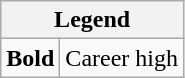<table class="wikitable mw-collapsible">
<tr>
<th colspan="2">Legend</th>
</tr>
<tr>
<td><strong>Bold</strong></td>
<td>Career high</td>
</tr>
</table>
